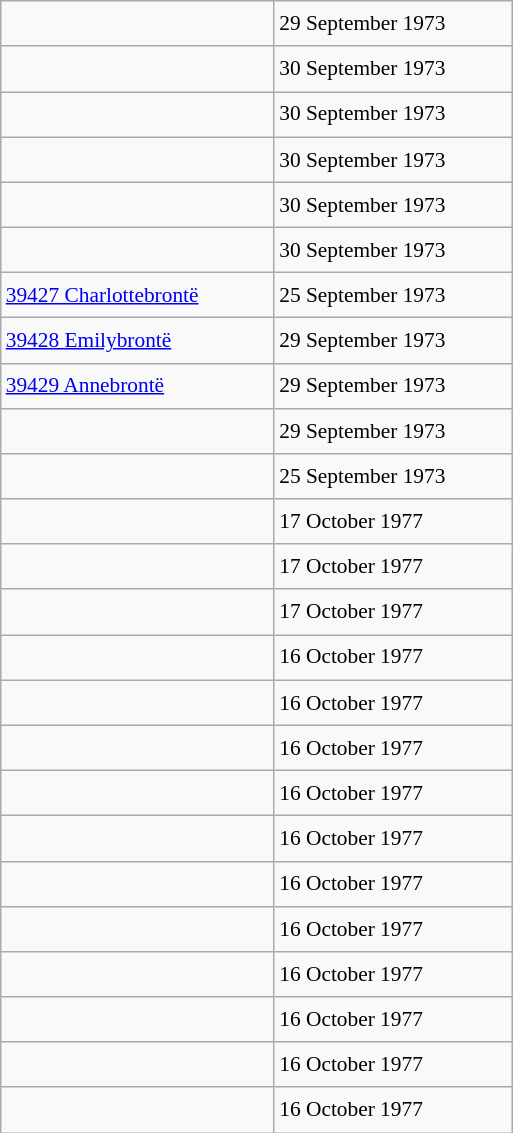<table class="wikitable" style="font-size: 89%; float: left; width: 24em; margin-right: 1em; line-height: 1.65em">
<tr>
<td></td>
<td>29 September 1973</td>
</tr>
<tr>
<td></td>
<td>30 September 1973</td>
</tr>
<tr>
<td></td>
<td>30 September 1973</td>
</tr>
<tr>
<td></td>
<td>30 September 1973</td>
</tr>
<tr>
<td></td>
<td>30 September 1973</td>
</tr>
<tr>
<td></td>
<td>30 September 1973</td>
</tr>
<tr>
<td><a href='#'>39427 Charlottebrontë</a></td>
<td>25 September 1973</td>
</tr>
<tr>
<td><a href='#'>39428 Emilybrontë</a></td>
<td>29 September 1973</td>
</tr>
<tr>
<td><a href='#'>39429 Annebrontë</a></td>
<td>29 September 1973</td>
</tr>
<tr>
<td></td>
<td>29 September 1973</td>
</tr>
<tr>
<td></td>
<td>25 September 1973</td>
</tr>
<tr>
<td></td>
<td>17 October 1977</td>
</tr>
<tr>
<td></td>
<td>17 October 1977</td>
</tr>
<tr>
<td></td>
<td>17 October 1977</td>
</tr>
<tr>
<td></td>
<td>16 October 1977</td>
</tr>
<tr>
<td></td>
<td>16 October 1977</td>
</tr>
<tr>
<td></td>
<td>16 October 1977</td>
</tr>
<tr>
<td></td>
<td>16 October 1977</td>
</tr>
<tr>
<td></td>
<td>16 October 1977</td>
</tr>
<tr>
<td></td>
<td>16 October 1977</td>
</tr>
<tr>
<td></td>
<td>16 October 1977</td>
</tr>
<tr>
<td></td>
<td>16 October 1977</td>
</tr>
<tr>
<td></td>
<td>16 October 1977</td>
</tr>
<tr>
<td></td>
<td>16 October 1977</td>
</tr>
<tr>
<td></td>
<td>16 October 1977</td>
</tr>
</table>
